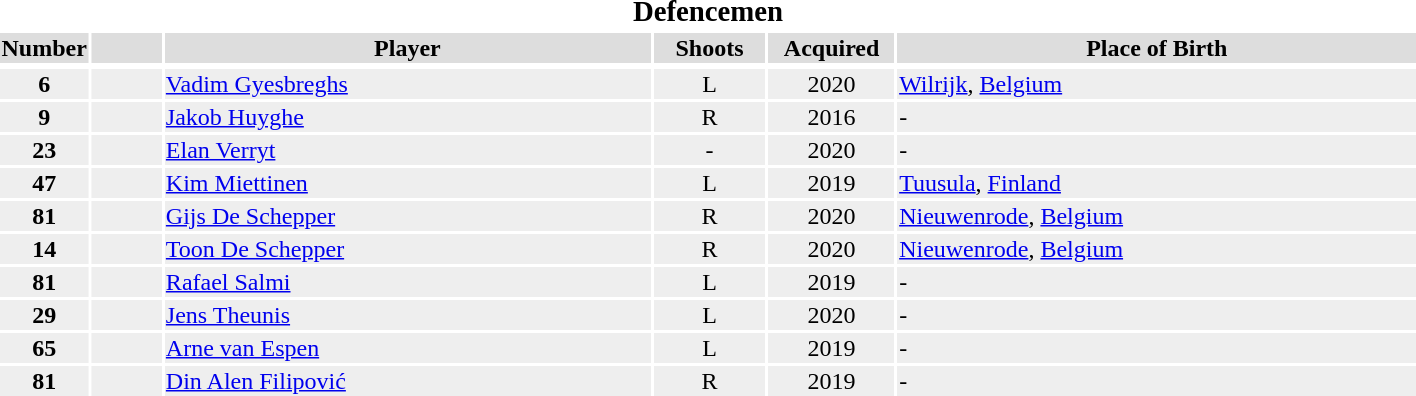<table width=75%>
<tr>
<th colspan=7><big>Defencemen</big></th>
</tr>
<tr bgcolor="#dddddd">
<th width=5%>Number</th>
<th width=5%></th>
<th !width=15%>Player</th>
<th width=8%>Shoots</th>
<th width=9%>Acquired</th>
<th width=37%>Place of Birth</th>
</tr>
<tr>
</tr>
<tr bgcolor="#eeeeee">
<td align=center><strong>6</strong></td>
<td align=center></td>
<td><a href='#'>Vadim Gyesbreghs</a></td>
<td align=center>L</td>
<td align=center>2020</td>
<td><a href='#'>Wilrijk</a>, <a href='#'>Belgium</a></td>
</tr>
<tr bgcolor="#eeeeee">
<td align=center><strong>9</strong></td>
<td align=center></td>
<td><a href='#'>Jakob Huyghe</a></td>
<td align=center>R</td>
<td align=center>2016</td>
<td>-</td>
</tr>
<tr bgcolor="#eeeeee">
<td align=center><strong>23</strong></td>
<td align=center></td>
<td><a href='#'>Elan Verryt</a></td>
<td align=center>-</td>
<td align=center>2020</td>
<td>-</td>
</tr>
<tr bgcolor="#eeeeee">
<td align=center><strong>47</strong></td>
<td align=center></td>
<td><a href='#'>Kim Miettinen</a></td>
<td align=center>L</td>
<td align=center>2019</td>
<td><a href='#'>Tuusula</a>, <a href='#'>Finland</a></td>
</tr>
<tr bgcolor="#eeeeee">
<td align=center><strong>81</strong></td>
<td align=center></td>
<td><a href='#'>Gijs De Schepper</a></td>
<td align=center>R</td>
<td align=center>2020</td>
<td><a href='#'>Nieuwenrode</a>, <a href='#'>Belgium</a></td>
</tr>
<tr bgcolor="#eeeeee">
<td align=center><strong>14</strong></td>
<td align=center></td>
<td><a href='#'>Toon De Schepper</a></td>
<td align=center>R</td>
<td align=center>2020</td>
<td><a href='#'>Nieuwenrode</a>, <a href='#'>Belgium</a></td>
</tr>
<tr bgcolor="#eeeeee">
<td align=center><strong>81</strong></td>
<td align=center></td>
<td><a href='#'>Rafael Salmi</a></td>
<td align=center>L</td>
<td align=center>2019</td>
<td>-</td>
</tr>
<tr bgcolor="#eeeeee">
<td align=center><strong>29</strong></td>
<td align=center></td>
<td><a href='#'>Jens Theunis</a></td>
<td align=center>L</td>
<td align=center>2020</td>
<td>-</td>
</tr>
<tr bgcolor="#eeeeee">
<td align=center><strong>65</strong></td>
<td align=center></td>
<td><a href='#'>Arne van Espen</a></td>
<td align=center>L</td>
<td align=center>2019</td>
<td>-</td>
</tr>
<tr bgcolor="#eeeeee">
<td align=center><strong>81</strong></td>
<td align=center></td>
<td><a href='#'>Din Alen Filipović</a></td>
<td align=center>R</td>
<td align=center>2019</td>
<td>-</td>
</tr>
</table>
